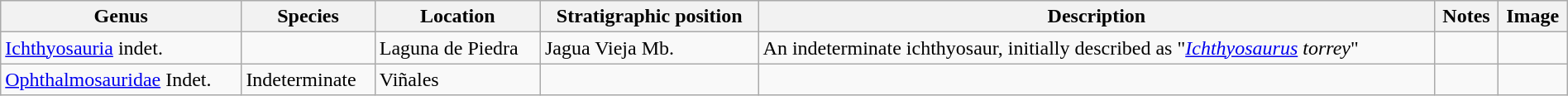<table class="wikitable" align="center" width="100%">
<tr>
<th>Genus</th>
<th>Species</th>
<th>Location</th>
<th>Stratigraphic position</th>
<th>Description</th>
<th>Notes</th>
<th>Image</th>
</tr>
<tr>
<td><a href='#'>Ichthyosauria</a> indet.</td>
<td></td>
<td>Laguna de Piedra</td>
<td>Jagua Vieja Mb.</td>
<td>An indeterminate ichthyosaur, initially described as "<em><a href='#'>Ichthyosaurus</a> torrey</em>"</td>
<td></td>
<td></td>
</tr>
<tr>
<td><a href='#'>Ophthalmosauridae</a> Indet.</td>
<td>Indeterminate</td>
<td>Viñales</td>
<td></td>
<td></td>
<td></td>
<td></td>
</tr>
</table>
